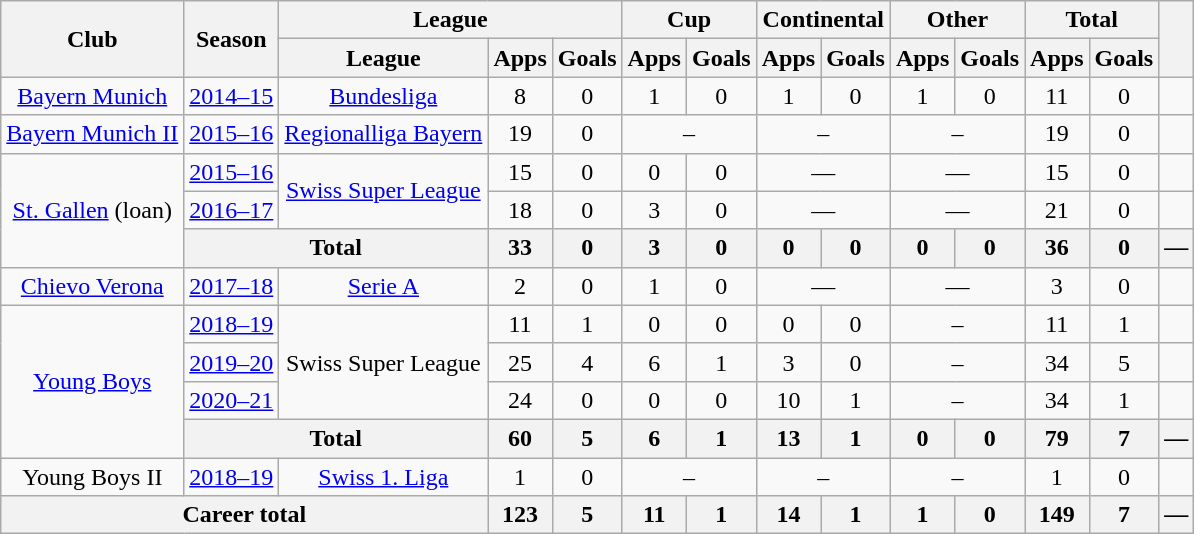<table class="wikitable" style="text-align:center">
<tr>
<th rowspan="2">Club</th>
<th rowspan="2">Season</th>
<th colspan="3">League</th>
<th colspan="2">Cup</th>
<th colspan="2">Continental</th>
<th colspan="2">Other</th>
<th colspan="2">Total</th>
<th rowspan="2"></th>
</tr>
<tr>
<th>League</th>
<th>Apps</th>
<th>Goals</th>
<th>Apps</th>
<th>Goals</th>
<th>Apps</th>
<th>Goals</th>
<th>Apps</th>
<th>Goals</th>
<th>Apps</th>
<th>Goals</th>
</tr>
<tr>
<td><a href='#'>Bayern Munich</a></td>
<td><a href='#'>2014–15</a></td>
<td><a href='#'>Bundesliga</a></td>
<td>8</td>
<td>0</td>
<td>1</td>
<td>0</td>
<td>1</td>
<td>0</td>
<td>1</td>
<td>0</td>
<td>11</td>
<td>0</td>
<td></td>
</tr>
<tr>
<td><a href='#'>Bayern Munich II</a></td>
<td><a href='#'>2015–16</a></td>
<td><a href='#'>Regionalliga Bayern</a></td>
<td>19</td>
<td>0</td>
<td colspan="2">–</td>
<td colspan="2">–</td>
<td colspan="2">–</td>
<td>19</td>
<td>0</td>
<td></td>
</tr>
<tr>
<td rowspan="3"><a href='#'>St. Gallen</a> (loan)</td>
<td><a href='#'>2015–16</a></td>
<td rowspan="2"><a href='#'>Swiss Super League</a></td>
<td>15</td>
<td>0</td>
<td>0</td>
<td>0</td>
<td colspan="2">—</td>
<td colspan="2">—</td>
<td>15</td>
<td>0</td>
<td></td>
</tr>
<tr>
<td><a href='#'>2016–17</a></td>
<td>18</td>
<td>0</td>
<td>3</td>
<td>0</td>
<td colspan="2">—</td>
<td colspan="2">—</td>
<td>21</td>
<td>0</td>
<td></td>
</tr>
<tr>
<th colspan="2">Total</th>
<th>33</th>
<th>0</th>
<th>3</th>
<th>0</th>
<th>0</th>
<th>0</th>
<th>0</th>
<th>0</th>
<th>36</th>
<th>0</th>
<th>—</th>
</tr>
<tr>
<td><a href='#'>Chievo Verona</a></td>
<td><a href='#'>2017–18</a></td>
<td><a href='#'>Serie A</a></td>
<td>2</td>
<td>0</td>
<td>1</td>
<td>0</td>
<td colspan="2">—</td>
<td colspan="2">—</td>
<td>3</td>
<td>0</td>
<td></td>
</tr>
<tr>
<td rowspan="4"><a href='#'>Young Boys</a></td>
<td><a href='#'>2018–19</a></td>
<td rowspan="3">Swiss Super League</td>
<td>11</td>
<td>1</td>
<td>0</td>
<td>0</td>
<td>0</td>
<td>0</td>
<td colspan="2">–</td>
<td>11</td>
<td>1</td>
<td></td>
</tr>
<tr>
<td><a href='#'>2019–20</a></td>
<td>25</td>
<td>4</td>
<td>6</td>
<td>1</td>
<td>3</td>
<td>0</td>
<td colspan="2">–</td>
<td>34</td>
<td>5</td>
<td></td>
</tr>
<tr>
<td><a href='#'>2020–21</a></td>
<td>24</td>
<td>0</td>
<td>0</td>
<td>0</td>
<td>10</td>
<td>1</td>
<td colspan="2">–</td>
<td>34</td>
<td>1</td>
<td></td>
</tr>
<tr>
<th colspan="2">Total</th>
<th>60</th>
<th>5</th>
<th>6</th>
<th>1</th>
<th>13</th>
<th>1</th>
<th>0</th>
<th>0</th>
<th>79</th>
<th>7</th>
<th>—</th>
</tr>
<tr>
<td>Young Boys II</td>
<td><a href='#'>2018–19</a></td>
<td><a href='#'>Swiss 1. Liga</a></td>
<td>1</td>
<td>0</td>
<td colspan="2">–</td>
<td colspan="2">–</td>
<td colspan="2">–</td>
<td>1</td>
<td>0</td>
<td></td>
</tr>
<tr>
<th colspan="3">Career total</th>
<th>123</th>
<th>5</th>
<th>11</th>
<th>1</th>
<th>14</th>
<th>1</th>
<th>1</th>
<th>0</th>
<th>149</th>
<th>7</th>
<th>—</th>
</tr>
</table>
